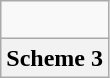<table class="wikitable">
<tr align="center">
<td><br></td>
</tr>
<tr align="center">
<th>Scheme 3</th>
</tr>
</table>
